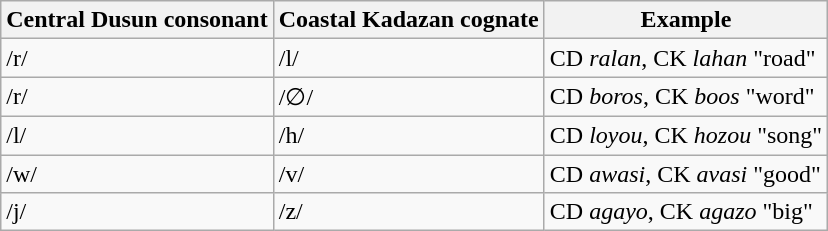<table class="wikitable">
<tr>
<th>Central Dusun consonant</th>
<th>Coastal Kadazan cognate</th>
<th>Example</th>
</tr>
<tr>
<td>/r/</td>
<td>/l/</td>
<td>CD <em>ralan</em>, CK <em>lahan</em> "road"</td>
</tr>
<tr>
<td>/r/</td>
<td>/∅/</td>
<td>CD <em>boros</em>, CK <em>boos</em> "word"</td>
</tr>
<tr>
<td>/l/</td>
<td>/h/</td>
<td>CD <em>loyou</em>, CK <em>hozou</em> "song"</td>
</tr>
<tr>
<td>/w/</td>
<td>/v/</td>
<td>CD <em>awasi</em>, CK <em>avasi</em> "good"</td>
</tr>
<tr>
<td>/j/</td>
<td>/z/</td>
<td>CD <em>agayo</em>, CK <em>agazo</em> "big"</td>
</tr>
</table>
